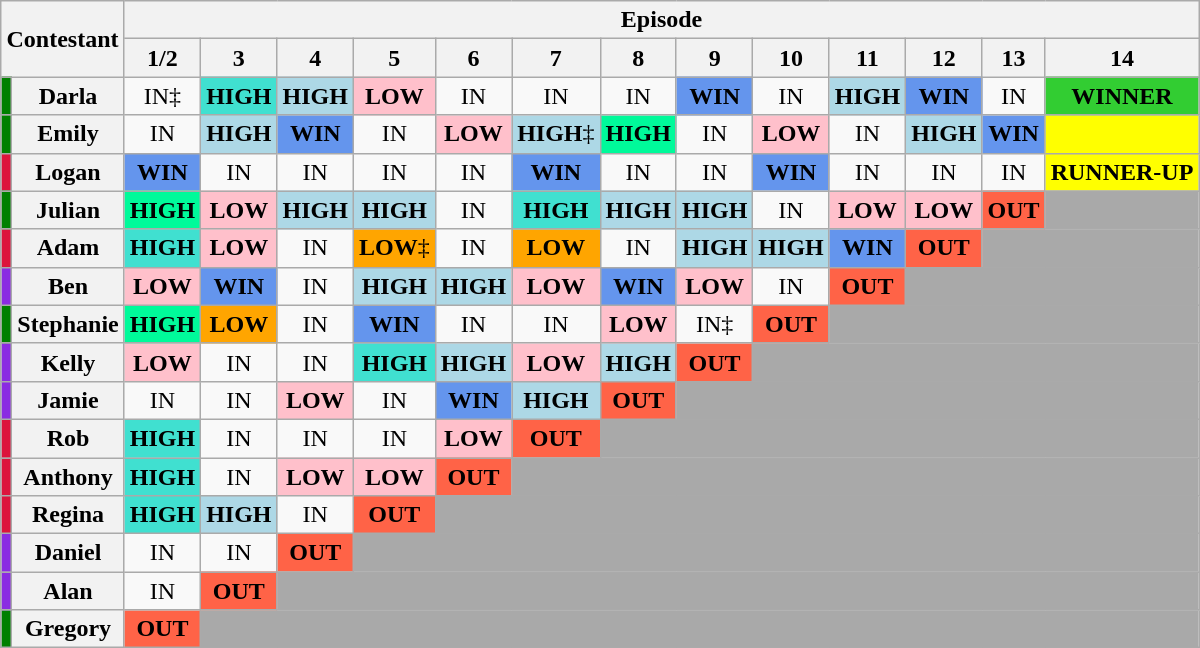<table class="wikitable" style="text-align:center;font-size:100%">
<tr>
<th rowspan=2 colspan=2>Contestant</th>
<th colspan=15>Episode</th>
</tr>
<tr>
<th>1/2</th>
<th>3</th>
<th>4</th>
<th>5</th>
<th>6</th>
<th>7</th>
<th>8</th>
<th>9</th>
<th>10</th>
<th>11</th>
<th>12</th>
<th>13</th>
<th>14</th>
</tr>
<tr>
<td style="background:green"></td>
<th><strong>Darla</strong></th>
<td>IN‡</td>
<td style="background:turquoise;"><strong>HIGH</strong></td>
<td style="background:lightblue;"><strong>HIGH</strong></td>
<td style="background:pink;"><strong>LOW</strong></td>
<td>IN</td>
<td>IN</td>
<td>IN</td>
<td style="background:cornflowerblue;"><strong>WIN</strong></td>
<td>IN</td>
<td style="background:lightblue;"><strong>HIGH</strong></td>
<td style="background:cornflowerblue;"><strong>WIN</strong></td>
<td>IN</td>
<td style="background:limegreen;"><strong>WINNER</strong></td>
</tr>
<tr>
<td style="background:green"></td>
<th><strong>Emily</strong></th>
<td>IN</td>
<td style="background:lightblue;"><strong>HIGH</strong></td>
<td style="background:cornflowerblue;"><strong>WIN</strong></td>
<td>IN</td>
<td style="background:pink;"><strong>LOW</strong></td>
<td style="background:lightblue;"><strong>HIGH</strong>‡</td>
<td style="background:mediumspringgreen;"><strong>HIGH</strong></td>
<td>IN</td>
<td style="background:pink;"><strong>LOW</strong></td>
<td>IN</td>
<td style="background:lightblue;"><strong>HIGH</strong></td>
<td style="background:cornflowerblue;"><strong>WIN</strong></td>
<td style="background:yellow;"></td>
</tr>
<tr>
<td style="background:crimson"></td>
<th><strong>Logan</strong></th>
<td style="background:cornflowerblue;"><strong>WIN</strong></td>
<td>IN</td>
<td>IN</td>
<td>IN</td>
<td>IN</td>
<td style="background:cornflowerblue;"><strong>WIN</strong></td>
<td>IN</td>
<td>IN</td>
<td style="background:cornflowerblue;"><strong>WIN</strong></td>
<td>IN</td>
<td>IN</td>
<td>IN</td>
<td style="background:yellow;"><strong>RUNNER-UP</strong></td>
</tr>
<tr>
<td style="background:green"></td>
<th><strong>Julian</strong></th>
<td style="background:mediumspringgreen;"><strong>HIGH</strong></td>
<td style="background:pink;"><strong>LOW</strong></td>
<td style="background:lightblue;"><strong>HIGH</strong></td>
<td style="background:lightblue;"><strong>HIGH</strong></td>
<td>IN</td>
<td style="background:turquoise;"><strong>HIGH</strong></td>
<td style="background:lightblue;"><strong>HIGH</strong></td>
<td style="background:lightblue;"><strong>HIGH</strong></td>
<td>IN</td>
<td style="background:pink;"><strong>LOW</strong></td>
<td style="background:pink;"><strong>LOW</strong></td>
<td style="background:tomato;"><strong>OUT</strong></td>
<td colspan="7" style="background:darkgrey;"></td>
</tr>
<tr>
<td style="background:crimson"></td>
<th><strong>Adam</strong></th>
<td style="background:turquoise;"><strong>HIGH</strong></td>
<td style="background:pink;"><strong>LOW</strong></td>
<td>IN</td>
<td style="background:orange;"><strong>LOW</strong>‡</td>
<td>IN</td>
<td style="background:orange;"><strong>LOW</strong></td>
<td>IN</td>
<td style="background:lightblue;"><strong>HIGH</strong></td>
<td style="background:lightblue;"><strong>HIGH</strong></td>
<td style="background:cornflowerblue;"><strong>WIN</strong></td>
<td style="background:tomato;"><strong>OUT</strong></td>
<td colspan="7" style="background:darkgrey;"></td>
</tr>
<tr>
<td style="background:blueviolet"></td>
<th><strong>Ben</strong></th>
<td style="background:pink;"><strong>LOW</strong></td>
<td style="background:cornflowerblue;"><strong>WIN</strong></td>
<td>IN</td>
<td style="background:lightblue;"><strong>HIGH</strong></td>
<td style="background:lightblue;"><strong>HIGH</strong></td>
<td style="background:pink;"><strong>LOW</strong></td>
<td style="background:cornflowerblue;"><strong>WIN</strong></td>
<td style="background:pink;"><strong>LOW</strong></td>
<td>IN</td>
<td style="background:tomato;"><strong>OUT</strong></td>
<td colspan="8" style="background:darkgrey;"></td>
</tr>
<tr>
<td style="background:green"></td>
<th><strong>Stephanie</strong></th>
<td style="background:mediumspringgreen;"><strong>HIGH</strong></td>
<td style="background:orange;"><strong>LOW</strong></td>
<td>IN</td>
<td style="background:cornflowerblue;"><strong>WIN</strong></td>
<td>IN</td>
<td>IN</td>
<td style="background:pink;"><strong>LOW</strong></td>
<td>IN‡</td>
<td style="background:tomato;"><strong>OUT</strong></td>
<td colspan="7" style="background:darkgrey;"></td>
</tr>
<tr>
<td style="background:blueviolet"></td>
<th><strong>Kelly</strong></th>
<td style="background:pink;"><strong>LOW</strong></td>
<td>IN</td>
<td>IN</td>
<td style="background:turquoise;"><strong>HIGH</strong></td>
<td style="background:lightblue;"><strong>HIGH</strong></td>
<td style="background:pink;"><strong>LOW</strong></td>
<td style="background:lightblue;"><strong>HIGH</strong></td>
<td style="background:tomato;"><strong>OUT</strong></td>
<td colspan="8" style="background:darkgrey;"></td>
</tr>
<tr>
<td style="background:blueviolet"></td>
<th><strong>Jamie</strong></th>
<td>IN</td>
<td>IN</td>
<td style="background:pink;"><strong>LOW</strong></td>
<td>IN</td>
<td style="background:cornflowerblue;"><strong>WIN</strong></td>
<td style="background:lightblue;"><strong>HIGH</strong></td>
<td style="background:tomato;"><strong>OUT</strong></td>
<td colspan="9" style="background:darkgrey;"></td>
</tr>
<tr>
<td style="background:crimson"></td>
<th><strong>Rob</strong></th>
<td style="background:turquoise;"><strong>HIGH</strong></td>
<td>IN</td>
<td>IN</td>
<td>IN</td>
<td style="background:pink;"><strong>LOW</strong></td>
<td style="background:tomato;"><strong>OUT</strong></td>
<td colspan="10" style="background:darkgrey;"></td>
</tr>
<tr>
<td style="background:crimson"></td>
<th><strong>Anthony</strong></th>
<td style="background:turquoise;"><strong>HIGH</strong></td>
<td>IN</td>
<td style="background:pink;"><strong>LOW</strong></td>
<td style="background:pink;"><strong>LOW</strong></td>
<td style="background:tomato;"><strong>OUT</strong></td>
<td colspan="11" style="background:darkgrey;"></td>
</tr>
<tr>
<td style="background:crimson"></td>
<th><strong>Regina</strong></th>
<td style="background:turquoise;"><strong>HIGH</strong></td>
<td style="background:lightblue;"><strong>HIGH</strong></td>
<td>IN</td>
<td style="background:tomato;"><strong>OUT</strong></td>
<td colspan="12" style="background:darkgrey;"></td>
</tr>
<tr>
<td style="background:blueviolet"></td>
<th><strong>Daniel</strong></th>
<td>IN</td>
<td>IN</td>
<td style="background:tomato;"><strong>OUT</strong></td>
<td colspan="13" style="background:darkgrey;"></td>
</tr>
<tr>
<td style="background:blueviolet"></td>
<th><strong>Alan</strong></th>
<td>IN</td>
<td style="background:tomato;"><strong>OUT</strong></td>
<td colspan="14" style="background:darkgrey;"></td>
</tr>
<tr>
<td style="background:green"></td>
<th><strong>Gregory</strong></th>
<td style="background:tomato;"><strong>OUT</strong></td>
<td colspan="15" style="background:darkgrey;"></td>
</tr>
</table>
